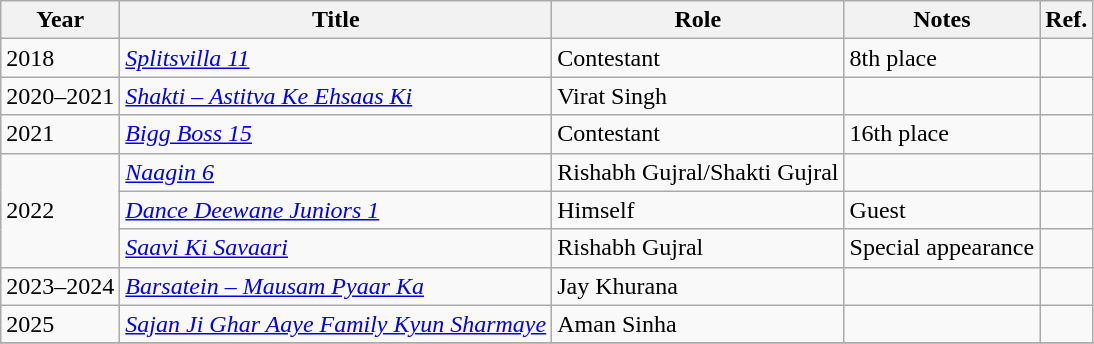<table class="wikitable">
<tr>
<th scope="col">Year</th>
<th scope="col">Title</th>
<th scope="col">Role</th>
<th>Notes</th>
<th scope="col">Ref.</th>
</tr>
<tr>
<td>2018</td>
<td><em><a href='#'>Splitsvilla 11</a></em></td>
<td>Contestant</td>
<td>8th place</td>
<td></td>
</tr>
<tr>
<td>2020–2021</td>
<td><em><a href='#'>Shakti – Astitva Ke Ehsaas Ki</a></em></td>
<td>Virat Singh</td>
<td></td>
<td></td>
</tr>
<tr>
<td>2021</td>
<td><em><a href='#'>Bigg Boss 15</a></em></td>
<td>Contestant</td>
<td>16th place</td>
<td></td>
</tr>
<tr>
<td rowspan="3">2022</td>
<td><em><a href='#'>Naagin 6</a></em></td>
<td>Rishabh Gujral/Shakti Gujral</td>
<td></td>
<td></td>
</tr>
<tr>
<td><em><a href='#'>Dance Deewane Juniors 1</a></em></td>
<td>Himself</td>
<td>Guest</td>
<td></td>
</tr>
<tr>
<td><em><a href='#'>Saavi Ki Savaari</a></em></td>
<td>Rishabh Gujral</td>
<td>Special appearance</td>
<td></td>
</tr>
<tr>
<td>2023–2024</td>
<td><em><a href='#'>Barsatein – Mausam Pyaar Ka</a></em></td>
<td>Jay Khurana</td>
<td></td>
<td></td>
</tr>
<tr>
<td>2025</td>
<td><em><a href='#'>Sajan Ji Ghar Aaye Family Kyun Sharmaye</a></em></td>
<td>Aman Sinha</td>
<td></td>
<td></td>
</tr>
<tr>
</tr>
</table>
